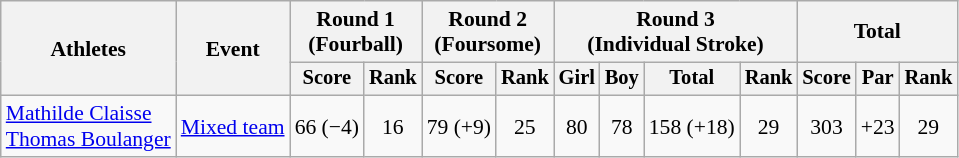<table class="wikitable" style="font-size:90%">
<tr>
<th rowspan="2">Athletes</th>
<th rowspan="2">Event</th>
<th colspan="2">Round 1<br>(Fourball)</th>
<th colspan="2">Round 2<br>(Foursome)</th>
<th colspan="4">Round 3<br>(Individual Stroke)</th>
<th colspan="3">Total</th>
</tr>
<tr style="font-size:95%">
<th>Score</th>
<th>Rank</th>
<th>Score</th>
<th>Rank</th>
<th>Girl</th>
<th>Boy</th>
<th>Total</th>
<th>Rank</th>
<th>Score</th>
<th>Par</th>
<th>Rank</th>
</tr>
<tr align=center>
<td align=left><a href='#'>Mathilde Claisse</a><br><a href='#'>Thomas Boulanger</a></td>
<td align=left><a href='#'>Mixed team</a></td>
<td>66 (−4)</td>
<td>16</td>
<td>79 (+9)</td>
<td>25</td>
<td>80</td>
<td>78</td>
<td>158 (+18)</td>
<td>29</td>
<td>303</td>
<td>+23</td>
<td>29</td>
</tr>
</table>
